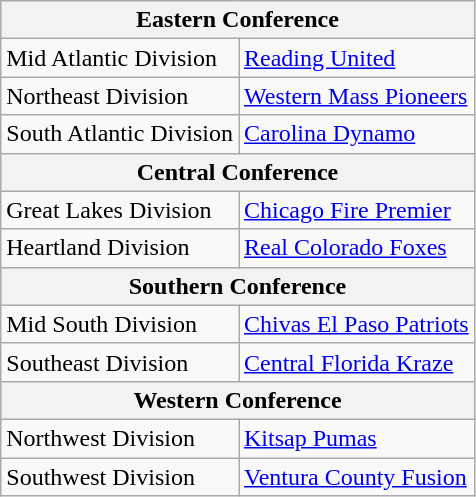<table class="wikitable">
<tr>
<th colspan="2">Eastern Conference</th>
</tr>
<tr>
<td>Mid Atlantic Division</td>
<td><a href='#'>Reading United</a></td>
</tr>
<tr>
<td>Northeast Division</td>
<td><a href='#'>Western Mass Pioneers</a></td>
</tr>
<tr>
<td>South Atlantic Division</td>
<td><a href='#'>Carolina Dynamo</a></td>
</tr>
<tr>
<th colspan="2">Central Conference</th>
</tr>
<tr>
<td>Great Lakes Division</td>
<td><a href='#'>Chicago Fire Premier</a></td>
</tr>
<tr>
<td>Heartland Division</td>
<td><a href='#'>Real Colorado Foxes</a></td>
</tr>
<tr>
<th colspan="2">Southern Conference</th>
</tr>
<tr>
<td>Mid South Division</td>
<td><a href='#'>Chivas El Paso Patriots</a></td>
</tr>
<tr>
<td>Southeast Division</td>
<td><a href='#'>Central Florida Kraze</a></td>
</tr>
<tr>
<th colspan="2">Western Conference</th>
</tr>
<tr>
<td>Northwest Division</td>
<td><a href='#'>Kitsap Pumas</a></td>
</tr>
<tr>
<td>Southwest Division</td>
<td><a href='#'>Ventura County Fusion</a></td>
</tr>
</table>
